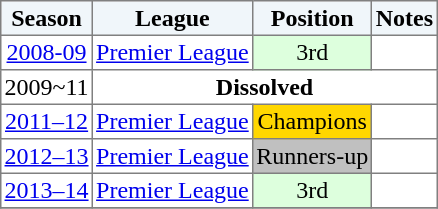<table border="1" cellpadding="2" style="border-collapse:collapse; text-align:center; font-size:normal;">
<tr style="background:#f0f6fa;">
<th>Season</th>
<th>League</th>
<th>Position</th>
<th>Notes</th>
</tr>
<tr>
<td><a href='#'>2008-09</a></td>
<td><a href='#'>Premier League</a></td>
<td bgcolor=#DDFFDD>3rd</td>
<td></td>
</tr>
<tr>
<td>2009~11</td>
<th colspan=4>Dissolved</th>
</tr>
<tr>
<td><a href='#'>2011–12</a></td>
<td><a href='#'>Premier League</a></td>
<td bgcolor=gold>Champions</td>
<td></td>
</tr>
<tr>
<td><a href='#'>2012–13</a></td>
<td><a href='#'>Premier League</a></td>
<td bgcolor=silver>Runners-up</td>
<td></td>
</tr>
<tr>
<td><a href='#'>2013–14</a></td>
<td><a href='#'>Premier League</a></td>
<td bgcolor=#DDFFDD>3rd</td>
<td></td>
</tr>
<tr>
</tr>
</table>
